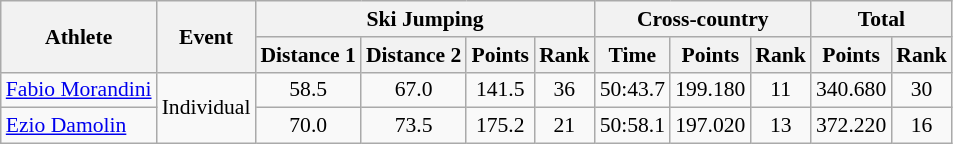<table class="wikitable" style="font-size:90%">
<tr>
<th rowspan="2">Athlete</th>
<th rowspan="2">Event</th>
<th colspan="4">Ski Jumping</th>
<th colspan="3">Cross-country</th>
<th colspan="2">Total</th>
</tr>
<tr>
<th>Distance 1</th>
<th>Distance 2</th>
<th>Points</th>
<th>Rank</th>
<th>Time</th>
<th>Points</th>
<th>Rank</th>
<th>Points</th>
<th>Rank</th>
</tr>
<tr>
<td><a href='#'>Fabio Morandini</a></td>
<td rowspan="2">Individual</td>
<td align="center">58.5</td>
<td align="center">67.0</td>
<td align="center">141.5</td>
<td align="center">36</td>
<td align="center">50:43.7</td>
<td align="center">199.180</td>
<td align="center">11</td>
<td align="center">340.680</td>
<td align="center">30</td>
</tr>
<tr>
<td><a href='#'>Ezio Damolin</a></td>
<td align="center">70.0</td>
<td align="center">73.5</td>
<td align="center">175.2</td>
<td align="center">21</td>
<td align="center">50:58.1</td>
<td align="center">197.020</td>
<td align="center">13</td>
<td align="center">372.220</td>
<td align="center">16</td>
</tr>
</table>
